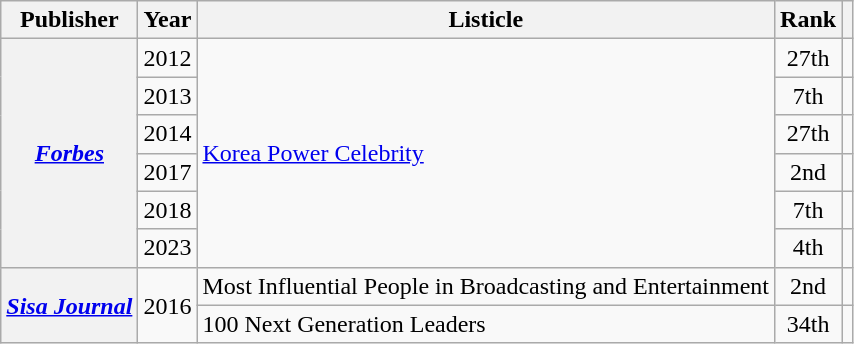<table class="wikitable plainrowheaders sortable">
<tr>
<th scope="col">Publisher</th>
<th scope="col">Year</th>
<th scope="col">Listicle</th>
<th scope="col">Rank</th>
<th scope="col" class="unsortable"></th>
</tr>
<tr>
<th scope="row" rowspan="6"><em><a href='#'>Forbes</a></em></th>
<td>2012</td>
<td rowspan="6"><a href='#'>Korea Power Celebrity</a></td>
<td style="text-align:center">27th</td>
<td style="text-align:center"></td>
</tr>
<tr>
<td>2013</td>
<td style="text-align:center">7th</td>
<td style="text-align:center"></td>
</tr>
<tr>
<td>2014</td>
<td style="text-align:center">27th</td>
<td style="text-align:center"></td>
</tr>
<tr>
<td>2017</td>
<td style="text-align:center">2nd</td>
<td style="text-align:center"></td>
</tr>
<tr>
<td>2018</td>
<td style="text-align:center">7th</td>
<td style="text-align:center"></td>
</tr>
<tr>
<td>2023</td>
<td style="text-align:center">4th</td>
<td style="text-align:center"></td>
</tr>
<tr>
<th scope="row" rowspan="2"><em><a href='#'>Sisa Journal</a></em></th>
<td rowspan="2">2016</td>
<td>Most Influential People in Broadcasting and Entertainment</td>
<td style="text-align:center">2nd</td>
<td style="text-align:center"></td>
</tr>
<tr>
<td>100 Next Generation Leaders</td>
<td style="text-align:center">34th</td>
<td style="text-align:center"></td>
</tr>
</table>
